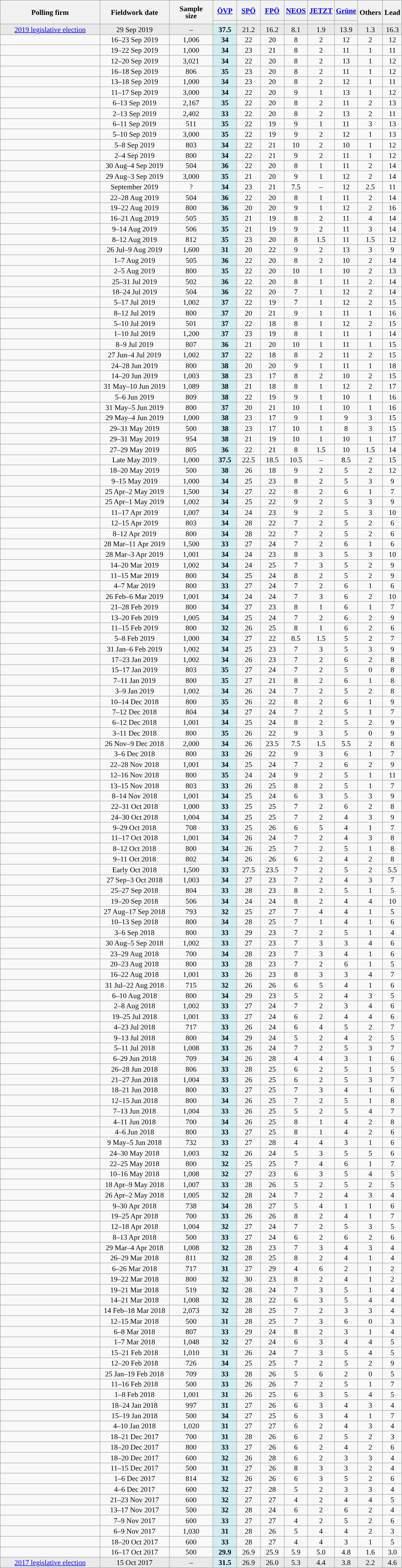<table class="wikitable sortable" style="text-align:center;font-size:90%;line-height:14px;">
<tr style="height:40px;">
<th style="width:190px;" rowspan="2">Polling firm</th>
<th style="width:130px;" rowspan="2">Fieldwork date</th>
<th style="width:80px;" rowspan="2">Sample<br>size</th>
<th class="unsortable" style="width:40px;"><a href='#'>ÖVP</a></th>
<th class="unsortable" style="width:40px;"><a href='#'>SPÖ</a></th>
<th class="unsortable" style="width:40px;"><a href='#'>FPÖ</a></th>
<th class="unsortable" style="width:40px;"><a href='#'>NEOS</a></th>
<th class="unsortable" style="width:40px;"><a href='#'>JETZT</a></th>
<th class="unsortable" style="width:40px;"><a href='#'>Grüne</a></th>
<th class="unsortable" style="width:40px;" rowspan="2">Others</th>
<th style="width:30px;" rowspan="2">Lead</th>
</tr>
<tr>
<th style="background:"></th>
<th style="background:"></th>
<th style="background:"></th>
<th style="background:"></th>
<th style="background:"></th>
<th style="background:"></th>
</tr>
<tr style="background:#E9E9E9;">
<td><a href='#'>2019 legislative election</a></td>
<td data-sort-value="2019-09-29">29 Sep 2019</td>
<td>–</td>
<td style="background:#D2EDF1;"><strong>37.5</strong></td>
<td>21.2</td>
<td>16.2</td>
<td>8.1</td>
<td>1.9</td>
<td>13.9</td>
<td>1.3</td>
<td style="background:">16.3</td>
</tr>
<tr>
<td></td>
<td data-sort-value="2019-09-23">16–23 Sep 2019</td>
<td>1,006</td>
<td style="background:#D2EDF1;"><strong>34</strong></td>
<td>22</td>
<td>20</td>
<td>8</td>
<td>2</td>
<td>12</td>
<td>2</td>
<td style="background:">12</td>
</tr>
<tr>
<td></td>
<td data-sort-value="2019-09-22">19–22 Sep 2019</td>
<td>1,000</td>
<td style="background:#D2EDF1;"><strong>34</strong></td>
<td>23</td>
<td>21</td>
<td>8</td>
<td>2</td>
<td>11</td>
<td>1</td>
<td style="background:">11</td>
</tr>
<tr>
<td></td>
<td data-sort-value="2019-09-20">12–20 Sep 2019</td>
<td>3,021</td>
<td style="background:#D2EDF1;"><strong>34</strong></td>
<td>22</td>
<td>20</td>
<td>8</td>
<td>2</td>
<td>13</td>
<td>1</td>
<td style="background:">12</td>
</tr>
<tr>
<td></td>
<td data-sort-value="2019-09-18">16–18 Sep 2019</td>
<td>806</td>
<td style="background:#D2EDF1;"><strong>35</strong></td>
<td>23</td>
<td>20</td>
<td>8</td>
<td>2</td>
<td>11</td>
<td>1</td>
<td style="background:">12</td>
</tr>
<tr>
<td></td>
<td data-sort-value="2019-09-18">13–18 Sep 2019</td>
<td>1,000</td>
<td style="background:#D2EDF1;"><strong>34</strong></td>
<td>23</td>
<td>20</td>
<td>8</td>
<td>2</td>
<td>12</td>
<td>1</td>
<td style="background:">11</td>
</tr>
<tr>
<td></td>
<td data-sort-value="2019-09-17">11–17 Sep 2019</td>
<td>3,000</td>
<td style="background:#D2EDF1;"><strong>34</strong></td>
<td>22</td>
<td>20</td>
<td>9</td>
<td>1</td>
<td>13</td>
<td>1</td>
<td style="background:">12</td>
</tr>
<tr>
<td></td>
<td data-sort-value="2019-09-13">6–13 Sep 2019</td>
<td>2,167</td>
<td style="background:#D2EDF1;"><strong>35</strong></td>
<td>22</td>
<td>20</td>
<td>8</td>
<td>2</td>
<td>11</td>
<td>2</td>
<td style="background:">13</td>
</tr>
<tr>
<td></td>
<td data-sort-value="2019-09-13">2–13 Sep 2019</td>
<td>2,402</td>
<td style="background:#D2EDF1;"><strong>33</strong></td>
<td>22</td>
<td>20</td>
<td>8</td>
<td>2</td>
<td>13</td>
<td>2</td>
<td style="background:">11</td>
</tr>
<tr>
<td></td>
<td data-sort-value="2019-09-11">6–11 Sep 2019</td>
<td>511</td>
<td style="background:#D2EDF1;"><strong>35</strong></td>
<td>22</td>
<td>19</td>
<td>9</td>
<td>1</td>
<td>11</td>
<td>3</td>
<td style="background:">13</td>
</tr>
<tr>
<td></td>
<td data-sort-value="2019-09-10">5–10 Sep 2019</td>
<td>3,000</td>
<td style="background:#D2EDF1;"><strong>35</strong></td>
<td>22</td>
<td>19</td>
<td>9</td>
<td>2</td>
<td>12</td>
<td>1</td>
<td style="background:">13</td>
</tr>
<tr>
<td></td>
<td data-sort-value="2019-09-08">5–8 Sep 2019</td>
<td>803</td>
<td style="background:#D2EDF1;"><strong>34</strong></td>
<td>22</td>
<td>21</td>
<td>10</td>
<td>2</td>
<td>10</td>
<td>1</td>
<td style="background:">12</td>
</tr>
<tr>
<td></td>
<td data-sort-value="2019-09-04">2–4 Sep 2019</td>
<td>800</td>
<td style="background:#D2EDF1;"><strong>34</strong></td>
<td>22</td>
<td>21</td>
<td>9</td>
<td>2</td>
<td>11</td>
<td>1</td>
<td style="background:">12</td>
</tr>
<tr>
<td></td>
<td data-sort-value="2019-09-04">30 Aug–4 Sep 2019</td>
<td>504</td>
<td style="background:#D2EDF1;"><strong>36</strong></td>
<td>22</td>
<td>20</td>
<td>8</td>
<td>1</td>
<td>11</td>
<td>2</td>
<td style="background:">14</td>
</tr>
<tr>
<td></td>
<td data-sort-value="2019-09-03">29 Aug–3 Sep 2019</td>
<td>3,000</td>
<td style="background:#D2EDF1;"><strong>35</strong></td>
<td>21</td>
<td>20</td>
<td>9</td>
<td>1</td>
<td>12</td>
<td>2</td>
<td style="background:">14</td>
</tr>
<tr>
<td></td>
<td data-sort-value="2019-09-01">September 2019</td>
<td>?</td>
<td style="background:#D2EDF1;"><strong>34</strong></td>
<td>23</td>
<td>21</td>
<td>7.5</td>
<td>–</td>
<td>12</td>
<td>2.5</td>
<td style="background:">11</td>
</tr>
<tr>
<td></td>
<td data-sort-value="2019-08-28">22–28 Aug 2019</td>
<td>504</td>
<td style="background:#D2EDF1;"><strong>36</strong></td>
<td>22</td>
<td>20</td>
<td>8</td>
<td>1</td>
<td>11</td>
<td>2</td>
<td style="background:">14</td>
</tr>
<tr>
<td></td>
<td data-sort-value="2019-08-21">19–22 Aug 2019</td>
<td>800</td>
<td style="background:#D2EDF1;"><strong>36</strong></td>
<td>20</td>
<td>20</td>
<td>9</td>
<td>1</td>
<td>12</td>
<td>2</td>
<td style="background:">16</td>
</tr>
<tr>
<td></td>
<td data-sort-value="2019-08-21">16–21 Aug 2019</td>
<td>505</td>
<td style="background:#D2EDF1;"><strong>35</strong></td>
<td>21</td>
<td>19</td>
<td>8</td>
<td>2</td>
<td>11</td>
<td>4</td>
<td style="background:">14</td>
</tr>
<tr>
<td></td>
<td data-sort-value="2019-08-14">9–14 Aug 2019</td>
<td>506</td>
<td style="background:#D2EDF1;"><strong>35</strong></td>
<td>21</td>
<td>19</td>
<td>9</td>
<td>2</td>
<td>11</td>
<td>3</td>
<td style="background:">14</td>
</tr>
<tr>
<td></td>
<td data-sort-value="2019-08-12">8–12 Aug 2019</td>
<td>812</td>
<td style="background:#D2EDF1;"><strong>35</strong></td>
<td>23</td>
<td>20</td>
<td>8</td>
<td>1.5</td>
<td>11</td>
<td>1.5</td>
<td style="background:">12</td>
</tr>
<tr>
<td></td>
<td data-sort-value="2019-08-09">26 Jul–9 Aug 2019</td>
<td>1,600</td>
<td style="background:#D2EDF1;"><strong>31</strong></td>
<td>20</td>
<td>22</td>
<td>9</td>
<td>2</td>
<td>13</td>
<td>3</td>
<td style="background:">9</td>
</tr>
<tr>
<td></td>
<td data-sort-value="2019-08-08">1–7 Aug 2019</td>
<td>505</td>
<td style="background:#D2EDF1;"><strong>36</strong></td>
<td>22</td>
<td>20</td>
<td>8</td>
<td>2</td>
<td>10</td>
<td>2</td>
<td style="background:">14</td>
</tr>
<tr>
<td></td>
<td data-sort-value="2019-08-11">2–5 Aug 2019</td>
<td>800</td>
<td style="background:#D2EDF1;"><strong>35</strong></td>
<td>22</td>
<td>20</td>
<td>10</td>
<td>1</td>
<td>10</td>
<td>2</td>
<td style="background:">13</td>
</tr>
<tr>
<td></td>
<td data-sort-value="2019-07-31">25–31 Jul 2019</td>
<td>502</td>
<td style="background:#D2EDF1;"><strong>36</strong></td>
<td>22</td>
<td>20</td>
<td>8</td>
<td>1</td>
<td>11</td>
<td>2</td>
<td style="background:">14</td>
</tr>
<tr>
<td></td>
<td data-sort-value="2019-07-25">18–24 Jul 2019</td>
<td>504</td>
<td style="background:#D2EDF1;"><strong>36</strong></td>
<td>22</td>
<td>20</td>
<td>7</td>
<td>1</td>
<td>12</td>
<td>2</td>
<td style="background:">14</td>
</tr>
<tr>
<td></td>
<td data-sort-value="2019-07-18">5–17 Jul 2019</td>
<td>1,002</td>
<td style="background:#D2EDF1;"><strong>37</strong></td>
<td>22</td>
<td>19</td>
<td>7</td>
<td>1</td>
<td>12</td>
<td>2</td>
<td style="background:">15</td>
</tr>
<tr>
<td></td>
<td data-sort-value="2019-07-12">8–12 Jul 2019</td>
<td>800</td>
<td style="background:#D2EDF1;"><strong>37</strong></td>
<td>20</td>
<td>21</td>
<td>9</td>
<td>1</td>
<td>11</td>
<td>1</td>
<td style="background:">16</td>
</tr>
<tr>
<td></td>
<td data-sort-value="2019-07-10">5–10 Jul 2019</td>
<td>501</td>
<td style="background:#D2EDF1;"><strong>37</strong></td>
<td>22</td>
<td>18</td>
<td>8</td>
<td>1</td>
<td>12</td>
<td>2</td>
<td style="background:">15</td>
</tr>
<tr>
<td></td>
<td data-sort-value="2019-07-10">1–10 Jul 2019</td>
<td>1,200</td>
<td style="background:#D2EDF1;"><strong>37</strong></td>
<td>23</td>
<td>19</td>
<td>8</td>
<td>1</td>
<td>11</td>
<td>1</td>
<td style="background:">14</td>
</tr>
<tr>
<td></td>
<td data-sort-value="2019-07-09">8–9 Jul 2019</td>
<td>807</td>
<td style="background:#D2EDF1;"><strong>36</strong></td>
<td>21</td>
<td>20</td>
<td>10</td>
<td>1</td>
<td>11</td>
<td>1</td>
<td style="background:">15</td>
</tr>
<tr>
<td></td>
<td data-sort-value="2019-07-04">27 Jun–4 Jul 2019</td>
<td>1,002</td>
<td style="background:#D2EDF1;"><strong>37</strong></td>
<td>22</td>
<td>18</td>
<td>8</td>
<td>2</td>
<td>11</td>
<td>2</td>
<td style="background:">15</td>
</tr>
<tr>
<td></td>
<td data-sort-value="2019-06-28">24–28 Jun 2019</td>
<td>800</td>
<td style="background:#D2EDF1;"><strong>38</strong></td>
<td>20</td>
<td>20</td>
<td>9</td>
<td>1</td>
<td>11</td>
<td>1</td>
<td style="background:">18</td>
</tr>
<tr>
<td></td>
<td data-sort-value="2019-06-20">14–20 Jun 2019</td>
<td>1,003</td>
<td style="background:#D2EDF1;"><strong>38</strong></td>
<td>23</td>
<td>17</td>
<td>8</td>
<td>2</td>
<td>10</td>
<td>2</td>
<td style="background:">15</td>
</tr>
<tr>
<td></td>
<td data-sort-value="2019-06-10">31 May–10 Jun 2019</td>
<td>1,089</td>
<td style="background:#D2EDF1;"><strong>38</strong></td>
<td>21</td>
<td>18</td>
<td>8</td>
<td>1</td>
<td>12</td>
<td>2</td>
<td style="background:">17</td>
</tr>
<tr>
<td></td>
<td data-sort-value="2019-06-06">5–6 Jun 2019</td>
<td>809</td>
<td style="background:#D2EDF1;"><strong>38</strong></td>
<td>22</td>
<td>19</td>
<td>9</td>
<td>1</td>
<td>10</td>
<td>1</td>
<td style="background:">16</td>
</tr>
<tr>
<td></td>
<td data-sort-value="2019-06-05">31 May–5 Jun 2019</td>
<td>800</td>
<td style="background:#D2EDF1;"><strong>37</strong></td>
<td>20</td>
<td>21</td>
<td>10</td>
<td>1</td>
<td>10</td>
<td>1</td>
<td style="background:">16</td>
</tr>
<tr>
<td></td>
<td data-sort-value="2019-06-04">29 May–4 Jun 2019</td>
<td>1,000</td>
<td style="background:#D2EDF1;"><strong>38</strong></td>
<td>23</td>
<td>17</td>
<td>9</td>
<td>1</td>
<td>9</td>
<td>3</td>
<td style="background:">15</td>
</tr>
<tr>
<td></td>
<td data-sort-value="2019-05-31">29–31 May 2019</td>
<td>500</td>
<td style="background:#D2EDF1;"><strong>38</strong></td>
<td>23</td>
<td>17</td>
<td>10</td>
<td>1</td>
<td>8</td>
<td>3</td>
<td style="background:">15</td>
</tr>
<tr>
<td></td>
<td data-sort-value="2019-05-31">29–31 May 2019</td>
<td>954</td>
<td style="background:#D2EDF1;"><strong>38</strong></td>
<td>21</td>
<td>19</td>
<td>10</td>
<td>1</td>
<td>10</td>
<td>1</td>
<td style="background:">17</td>
</tr>
<tr>
<td></td>
<td data-sort-value="2019-05-29">27–29 May 2019</td>
<td>805</td>
<td style="background:#D2EDF1;"><strong>36</strong></td>
<td>22</td>
<td>21</td>
<td>8</td>
<td>1.5</td>
<td>10</td>
<td>1.5</td>
<td style="background:">14</td>
</tr>
<tr>
<td></td>
<td data-sort-value="2019-05-31">Late May 2019</td>
<td>1,000</td>
<td style="background:#D2EDF1;"><strong>37.5</strong></td>
<td>22.5</td>
<td>18.5</td>
<td>10.5</td>
<td>–</td>
<td>8.5</td>
<td>2</td>
<td style="background:">15</td>
</tr>
<tr>
<td></td>
<td data-sort-value="2019-05-20">18–20 May 2019</td>
<td>500</td>
<td style="background:#D2EDF1;"><strong>38</strong></td>
<td>26</td>
<td>18</td>
<td>9</td>
<td>2</td>
<td>5</td>
<td>2</td>
<td style="background:">12</td>
</tr>
<tr>
<td></td>
<td data-sort-value="2019-05-15">9–15 May 2019</td>
<td>1,000</td>
<td style="background:#D2EDF1;"><strong>34</strong></td>
<td>25</td>
<td>23</td>
<td>8</td>
<td>2</td>
<td>5</td>
<td>3</td>
<td style="background:">9</td>
</tr>
<tr>
<td></td>
<td data-sort-value="2019-05-02">25 Apr–2 May 2019</td>
<td>1,500</td>
<td style="background:#D2EDF1;"><strong>34</strong></td>
<td>27</td>
<td>22</td>
<td>8</td>
<td>2</td>
<td>6</td>
<td>1</td>
<td style="background:">7</td>
</tr>
<tr>
<td></td>
<td data-sort-value="2019-05-01">25 Apr–1 May 2019</td>
<td>1,002</td>
<td style="background:#D2EDF1;"><strong>34</strong></td>
<td>25</td>
<td>22</td>
<td>9</td>
<td>2</td>
<td>5</td>
<td>3</td>
<td style="background:">9</td>
</tr>
<tr>
<td></td>
<td data-sort-value="2019-04-17">11–17 Apr 2019</td>
<td>1,007</td>
<td style="background:#D2EDF1;"><strong>34</strong></td>
<td>24</td>
<td>23</td>
<td>9</td>
<td>2</td>
<td>5</td>
<td>3</td>
<td style="background:">10</td>
</tr>
<tr>
<td></td>
<td data-sort-value="2019-04-15">12–15 Apr 2019</td>
<td>803</td>
<td style="background:#D2EDF1;"><strong>34</strong></td>
<td>28</td>
<td>22</td>
<td>7</td>
<td>2</td>
<td>5</td>
<td>2</td>
<td style="background:">6</td>
</tr>
<tr>
<td></td>
<td data-sort-value="2019-04-12">8–12 Apr 2019</td>
<td>800</td>
<td style="background:#D2EDF1;"><strong>34</strong></td>
<td>28</td>
<td>22</td>
<td>7</td>
<td>2</td>
<td>5</td>
<td>2</td>
<td style="background:">6</td>
</tr>
<tr>
<td></td>
<td data-sort-value="2019-04-11">28 Mar–11 Apr 2019</td>
<td>1,500</td>
<td style="background:#D2EDF1;"><strong>33</strong></td>
<td>27</td>
<td>24</td>
<td>7</td>
<td>2</td>
<td>6</td>
<td>1</td>
<td style="background:">6</td>
</tr>
<tr>
<td></td>
<td data-sort-value="2019-04-03">28 Mar–3 Apr 2019</td>
<td>1,001</td>
<td style="background:#D2EDF1;"><strong>34</strong></td>
<td>24</td>
<td>23</td>
<td>8</td>
<td>3</td>
<td>5</td>
<td>3</td>
<td style="background:">10</td>
</tr>
<tr>
<td></td>
<td data-sort-value="2019-03-20">14–20 Mar 2019</td>
<td>1,002</td>
<td style="background:#D2EDF1;"><strong>34</strong></td>
<td>24</td>
<td>25</td>
<td>7</td>
<td>3</td>
<td>5</td>
<td>2</td>
<td style="background:">9</td>
</tr>
<tr>
<td></td>
<td data-sort-value="2019-03-15">11–15 Mar 2019</td>
<td>800</td>
<td style="background:#D2EDF1;"><strong>34</strong></td>
<td>25</td>
<td>24</td>
<td>8</td>
<td>2</td>
<td>5</td>
<td>2</td>
<td style="background:">9</td>
</tr>
<tr>
<td></td>
<td data-sort-value="2019-03-07">4–7 Mar 2019</td>
<td>800</td>
<td style="background:#D2EDF1;"><strong>33</strong></td>
<td>27</td>
<td>24</td>
<td>7</td>
<td>2</td>
<td>6</td>
<td>1</td>
<td style="background:">6</td>
</tr>
<tr>
<td></td>
<td data-sort-value="2019-03-06">26 Feb–6 Mar 2019</td>
<td>1,001</td>
<td style="background:#D2EDF1;"><strong>34</strong></td>
<td>24</td>
<td>24</td>
<td>7</td>
<td>3</td>
<td>6</td>
<td>2</td>
<td style="background:">10</td>
</tr>
<tr>
<td></td>
<td data-sort-value="2019-02-28">21–28 Feb 2019</td>
<td>800</td>
<td style="background:#D2EDF1;"><strong>34</strong></td>
<td>27</td>
<td>23</td>
<td>8</td>
<td>1</td>
<td>6</td>
<td>1</td>
<td style="background:">7</td>
</tr>
<tr>
<td></td>
<td data-sort-value="2019-02-20">13–20 Feb 2019</td>
<td>1,005</td>
<td style="background:#D2EDF1;"><strong>34</strong></td>
<td>25</td>
<td>24</td>
<td>7</td>
<td>2</td>
<td>6</td>
<td>2</td>
<td style="background:">9</td>
</tr>
<tr>
<td></td>
<td data-sort-value="2019-02-15">11–15 Feb 2019</td>
<td>800</td>
<td style="background:#D2EDF1;"><strong>32</strong></td>
<td>26</td>
<td>25</td>
<td>8</td>
<td>1</td>
<td>6</td>
<td>2</td>
<td style="background:">6</td>
</tr>
<tr>
<td></td>
<td data-sort-value="2019-02-08">5–8 Feb 2019</td>
<td>1,000</td>
<td style="background:#D2EDF1;"><strong>34</strong></td>
<td>27</td>
<td>22</td>
<td>8.5</td>
<td>1.5</td>
<td>5</td>
<td>2</td>
<td style="background:">7</td>
</tr>
<tr>
<td></td>
<td data-sort-value="2019-02-06">31 Jan–6 Feb 2019</td>
<td>1,002</td>
<td style="background:#D2EDF1;"><strong>34</strong></td>
<td>25</td>
<td>23</td>
<td>7</td>
<td>3</td>
<td>5</td>
<td>3</td>
<td style="background:">9</td>
</tr>
<tr>
<td></td>
<td data-sort-value="2019-01-23">17–23 Jan 2019</td>
<td>1,002</td>
<td style="background:#D2EDF1;"><strong>34</strong></td>
<td>26</td>
<td>23</td>
<td>7</td>
<td>2</td>
<td>6</td>
<td>2</td>
<td style="background:">8</td>
</tr>
<tr>
<td></td>
<td data-sort-value="2019-01-17">15–17 Jan 2019</td>
<td>803</td>
<td style="background:#D2EDF1;"><strong>35</strong></td>
<td>27</td>
<td>24</td>
<td>7</td>
<td>2</td>
<td>5</td>
<td>0</td>
<td style="background:">8</td>
</tr>
<tr>
<td></td>
<td data-sort-value="2019-01-11">7–11 Jan 2019</td>
<td>800</td>
<td style="background:#D2EDF1;"><strong>35</strong></td>
<td>27</td>
<td>21</td>
<td>8</td>
<td>2</td>
<td>6</td>
<td>1</td>
<td style="background:">8</td>
</tr>
<tr>
<td></td>
<td data-sort-value="2019-01-09">3–9 Jan 2019</td>
<td>1,002</td>
<td style="background:#D2EDF1;"><strong>34</strong></td>
<td>26</td>
<td>24</td>
<td>7</td>
<td>2</td>
<td>5</td>
<td>2</td>
<td style="background:">8</td>
</tr>
<tr>
<td></td>
<td data-sort-value="2018-12-14">10–14 Dec 2018</td>
<td>800</td>
<td style="background:#D2EDF1;"><strong>35</strong></td>
<td>26</td>
<td>22</td>
<td>8</td>
<td>2</td>
<td>6</td>
<td>1</td>
<td style="background:">9</td>
</tr>
<tr>
<td></td>
<td data-sort-value="2018-12-12">7–12 Dec 2018</td>
<td>804</td>
<td style="background:#D2EDF1;"><strong>34</strong></td>
<td>27</td>
<td>24</td>
<td>7</td>
<td>2</td>
<td>5</td>
<td>1</td>
<td style="background:">7</td>
</tr>
<tr>
<td></td>
<td data-sort-value="2018-12-12">6–12 Dec 2018</td>
<td>1,001</td>
<td style="background:#D2EDF1;"><strong>34</strong></td>
<td>25</td>
<td>24</td>
<td>8</td>
<td>2</td>
<td>5</td>
<td>2</td>
<td style="background:">9</td>
</tr>
<tr>
<td></td>
<td data-sort-value="2018-12-11">3–11 Dec 2018</td>
<td>800</td>
<td style="background:#D2EDF1;"><strong>35</strong></td>
<td>26</td>
<td>22</td>
<td>9</td>
<td>3</td>
<td>5</td>
<td>0</td>
<td style="background:">9</td>
</tr>
<tr>
<td></td>
<td data-sort-value="2018-12-09">26 Nov–9 Dec 2018</td>
<td>2,000</td>
<td style="background:#D2EDF1;"><strong>34</strong></td>
<td>26</td>
<td>23.5</td>
<td>7.5</td>
<td>1.5</td>
<td>5.5</td>
<td>2</td>
<td style="background:">8</td>
</tr>
<tr>
<td></td>
<td data-sort-value="2018-12-06">3–6 Dec 2018</td>
<td>800</td>
<td style="background:#D2EDF1;"><strong>33</strong></td>
<td>26</td>
<td>22</td>
<td>9</td>
<td>3</td>
<td>6</td>
<td>1</td>
<td style="background:">7</td>
</tr>
<tr>
<td></td>
<td data-sort-value="2018-11-28">22–28 Nov 2018</td>
<td>1,001</td>
<td style="background:#D2EDF1;"><strong>34</strong></td>
<td>25</td>
<td>24</td>
<td>7</td>
<td>2</td>
<td>6</td>
<td>2</td>
<td style="background:">9</td>
</tr>
<tr>
<td></td>
<td data-sort-value="2018-11-16">12–16 Nov 2018</td>
<td>800</td>
<td style="background:#D2EDF1;"><strong>35</strong></td>
<td>24</td>
<td>24</td>
<td>9</td>
<td>2</td>
<td>5</td>
<td>1</td>
<td style="background:">11</td>
</tr>
<tr>
<td></td>
<td data-sort-value="2018-11-15">13–15 Nov 2018</td>
<td>803</td>
<td style="background:#D2EDF1;"><strong>33</strong></td>
<td>26</td>
<td>25</td>
<td>8</td>
<td>2</td>
<td>5</td>
<td>1</td>
<td style="background:">7</td>
</tr>
<tr>
<td></td>
<td data-sort-value="2018-11-14">8–14 Nov 2018</td>
<td>1,001</td>
<td style="background:#D2EDF1;"><strong>34</strong></td>
<td>25</td>
<td>24</td>
<td>6</td>
<td>3</td>
<td>5</td>
<td>3</td>
<td style="background:">9</td>
</tr>
<tr>
<td></td>
<td data-sort-value="2018-10-31">22–31 Oct 2018</td>
<td>1,000</td>
<td style="background:#D2EDF1;"><strong>33</strong></td>
<td>25</td>
<td>25</td>
<td>7</td>
<td>2</td>
<td>6</td>
<td>2</td>
<td style="background:">8</td>
</tr>
<tr>
<td></td>
<td data-sort-value="2018-10-30">24–30 Oct 2018</td>
<td>1,004</td>
<td style="background:#D2EDF1;"><strong>34</strong></td>
<td>25</td>
<td>25</td>
<td>7</td>
<td>2</td>
<td>4</td>
<td>3</td>
<td style="background:">9</td>
</tr>
<tr>
<td></td>
<td data-sort-value="2018-10-29">9–29 Oct 2018</td>
<td>708</td>
<td style="background:#D2EDF1;"><strong>33</strong></td>
<td>25</td>
<td>26</td>
<td>6</td>
<td>5</td>
<td>4</td>
<td>1</td>
<td style="background:">7</td>
</tr>
<tr>
<td></td>
<td data-sort-value="2018-10-17">11–17 Oct 2018</td>
<td>1,001</td>
<td style="background:#D2EDF1;"><strong>34</strong></td>
<td>26</td>
<td>24</td>
<td>7</td>
<td>2</td>
<td>4</td>
<td>3</td>
<td style="background:">8</td>
</tr>
<tr>
<td></td>
<td data-sort-value="2018-10-12">8–12 Oct 2018</td>
<td>800</td>
<td style="background:#D2EDF1;"><strong>34</strong></td>
<td>26</td>
<td>25</td>
<td>7</td>
<td>2</td>
<td>5</td>
<td>1</td>
<td style="background:">8</td>
</tr>
<tr>
<td></td>
<td data-sort-value="2018-10-11">9–11 Oct 2018</td>
<td>802</td>
<td style="background:#D2EDF1;"><strong>34</strong></td>
<td>26</td>
<td>26</td>
<td>6</td>
<td>2</td>
<td>4</td>
<td>2</td>
<td style="background:">8</td>
</tr>
<tr>
<td></td>
<td data-sort-value="2018-10-10">Early Oct 2018</td>
<td>1,500</td>
<td style="background:#D2EDF1;"><strong>33</strong></td>
<td>27.5</td>
<td>23.5</td>
<td>7</td>
<td>2</td>
<td>5</td>
<td>2</td>
<td style="background:">5.5</td>
</tr>
<tr>
<td></td>
<td data-sort-value="2018-10-03">27 Sep–3 Oct 2018</td>
<td>1,003</td>
<td style="background:#D2EDF1;"><strong>34</strong></td>
<td>27</td>
<td>23</td>
<td>7</td>
<td>2</td>
<td>4</td>
<td>3</td>
<td style="background:">7</td>
</tr>
<tr>
<td></td>
<td data-sort-value="2018-09-27">25–27 Sep 2018</td>
<td>804</td>
<td style="background:#D2EDF1;"><strong>33</strong></td>
<td>28</td>
<td>23</td>
<td>8</td>
<td>2</td>
<td>5</td>
<td>1</td>
<td style="background:">5</td>
</tr>
<tr>
<td></td>
<td data-sort-value="2018-09-20">19–20 Sep 2018</td>
<td>506</td>
<td style="background:#D2EDF1;"><strong>34</strong></td>
<td>24</td>
<td>24</td>
<td>8</td>
<td>2</td>
<td>4</td>
<td>4</td>
<td style="background:">10</td>
</tr>
<tr>
<td></td>
<td data-sort-value="2018-09-17">27 Aug–17 Sep 2018</td>
<td>793</td>
<td style="background:#D2EDF1;"><strong>32</strong></td>
<td>25</td>
<td>27</td>
<td>7</td>
<td>4</td>
<td>4</td>
<td>1</td>
<td style="background:">5</td>
</tr>
<tr>
<td></td>
<td data-sort-value="2018-09-13">10–13 Sep 2018</td>
<td>800</td>
<td style="background:#D2EDF1;"><strong>34</strong></td>
<td>28</td>
<td>25</td>
<td>7</td>
<td>1</td>
<td>4</td>
<td>1</td>
<td style="background:">6</td>
</tr>
<tr>
<td></td>
<td data-sort-value="2018-09-06">3–6 Sep 2018</td>
<td>800</td>
<td style="background:#D2EDF1;"><strong>33</strong></td>
<td>29</td>
<td>23</td>
<td>7</td>
<td>2</td>
<td>5</td>
<td>1</td>
<td style="background:">4</td>
</tr>
<tr>
<td></td>
<td data-sort-value="2018-09-05">30 Aug–5 Sep 2018</td>
<td>1,002</td>
<td style="background:#D2EDF1;"><strong>33</strong></td>
<td>27</td>
<td>23</td>
<td>7</td>
<td>3</td>
<td>3</td>
<td>4</td>
<td style="background:">6</td>
</tr>
<tr>
<td></td>
<td data-sort-value="2018-08-29">23–29 Aug 2018</td>
<td>700</td>
<td style="background:#D2EDF1;"><strong>34</strong></td>
<td>28</td>
<td>23</td>
<td>7</td>
<td>3</td>
<td>4</td>
<td>1</td>
<td style="background:">6</td>
</tr>
<tr>
<td></td>
<td data-sort-value="2018-08-23">20–23 Aug 2018</td>
<td>800</td>
<td style="background:#D2EDF1;"><strong>33</strong></td>
<td>28</td>
<td>23</td>
<td>7</td>
<td>2</td>
<td>6</td>
<td>1</td>
<td style="background:">5</td>
</tr>
<tr>
<td></td>
<td data-sort-value="2018-08-22">16–22 Aug 2018</td>
<td>1,001</td>
<td style="background:#D2EDF1;"><strong>33</strong></td>
<td>26</td>
<td>23</td>
<td>8</td>
<td>3</td>
<td>3</td>
<td>4</td>
<td style="background:">7</td>
</tr>
<tr>
<td></td>
<td data-sort-value="2018-08-22">31 Jul–22 Aug 2018</td>
<td>715</td>
<td style="background:#D2EDF1;"><strong>32</strong></td>
<td>26</td>
<td>26</td>
<td>6</td>
<td>5</td>
<td>4</td>
<td>1</td>
<td style="background:">6</td>
</tr>
<tr>
<td></td>
<td data-sort-value="2018-08-10">6–10 Aug 2018</td>
<td>800</td>
<td style="background:#D2EDF1;"><strong>34</strong></td>
<td>29</td>
<td>23</td>
<td>5</td>
<td>2</td>
<td>4</td>
<td>3</td>
<td style="background:">5</td>
</tr>
<tr>
<td></td>
<td data-sort-value="2018-08-08">2–8 Aug 2018</td>
<td>1,002</td>
<td style="background:#D2EDF1;"><strong>33</strong></td>
<td>27</td>
<td>24</td>
<td>7</td>
<td>2</td>
<td>3</td>
<td>4</td>
<td style="background:">6</td>
</tr>
<tr>
<td></td>
<td data-sort-value="2018-07-25">19–25 Jul 2018</td>
<td>1,001</td>
<td style="background:#D2EDF1;"><strong>33</strong></td>
<td>27</td>
<td>24</td>
<td>6</td>
<td>2</td>
<td>4</td>
<td>4</td>
<td style="background:">6</td>
</tr>
<tr>
<td></td>
<td data-sort-value="2018-07-23">4–23 Jul 2018</td>
<td>717</td>
<td style="background:#D2EDF1;"><strong>33</strong></td>
<td>26</td>
<td>24</td>
<td>6</td>
<td>4</td>
<td>5</td>
<td>2</td>
<td style="background:">7</td>
</tr>
<tr>
<td></td>
<td data-sort-value="2018-07-13">9–13 Jul 2018</td>
<td>800</td>
<td style="background:#D2EDF1;"><strong>34</strong></td>
<td>29</td>
<td>24</td>
<td>5</td>
<td>2</td>
<td>4</td>
<td>2</td>
<td style="background:">5</td>
</tr>
<tr>
<td></td>
<td data-sort-value="2018-07-11">5–11 Jul 2018</td>
<td>1,008</td>
<td style="background:#D2EDF1;"><strong>33</strong></td>
<td>26</td>
<td>24</td>
<td>7</td>
<td>2</td>
<td>5</td>
<td>3</td>
<td style="background:">7</td>
</tr>
<tr>
<td></td>
<td data-sort-value="2018-06-29">6–29 Jun 2018</td>
<td>709</td>
<td style="background:#D2EDF1;"><strong>34</strong></td>
<td>26</td>
<td>28</td>
<td>4</td>
<td>4</td>
<td>3</td>
<td>1</td>
<td style="background:">6</td>
</tr>
<tr>
<td></td>
<td data-sort-value="2018-06-28">26–28 Jun 2018</td>
<td>806</td>
<td style="background:#D2EDF1;"><strong>33</strong></td>
<td>28</td>
<td>25</td>
<td>6</td>
<td>2</td>
<td>5</td>
<td>1</td>
<td style="background:">5</td>
</tr>
<tr>
<td></td>
<td data-sort-value="2018-06-27">21–27 Jun 2018</td>
<td>1,004</td>
<td style="background:#D2EDF1;"><strong>33</strong></td>
<td>26</td>
<td>25</td>
<td>6</td>
<td>2</td>
<td>5</td>
<td>3</td>
<td style="background:">7</td>
</tr>
<tr>
<td></td>
<td data-sort-value="2018-06-21">18–21 Jun 2018</td>
<td>800</td>
<td style="background:#D2EDF1;"><strong>33</strong></td>
<td>27</td>
<td>25</td>
<td>7</td>
<td>3</td>
<td>4</td>
<td>1</td>
<td style="background:">6</td>
</tr>
<tr>
<td></td>
<td data-sort-value="2018-06-15">12–15 Jun 2018</td>
<td>800</td>
<td style="background:#D2EDF1;"><strong>34</strong></td>
<td>26</td>
<td>25</td>
<td>7</td>
<td>2</td>
<td>5</td>
<td>1</td>
<td style="background:">8</td>
</tr>
<tr>
<td></td>
<td data-sort-value="2018-06-13">7–13 Jun 2018</td>
<td>1,004</td>
<td style="background:#D2EDF1;"><strong>33</strong></td>
<td>26</td>
<td>25</td>
<td>5</td>
<td>2</td>
<td>5</td>
<td>4</td>
<td style="background:">7</td>
</tr>
<tr>
<td></td>
<td data-sort-value="2018-06-11">4–11 Jun 2018</td>
<td>700</td>
<td style="background:#D2EDF1;"><strong>34</strong></td>
<td>26</td>
<td>25</td>
<td>8</td>
<td>1</td>
<td>4</td>
<td>2</td>
<td style="background:">8</td>
</tr>
<tr>
<td></td>
<td data-sort-value="2018-06-06">4–6 Jun 2018</td>
<td>800</td>
<td style="background:#D2EDF1;"><strong>33</strong></td>
<td>27</td>
<td>25</td>
<td>8</td>
<td>1</td>
<td>4</td>
<td>2</td>
<td style="background:">6</td>
</tr>
<tr>
<td></td>
<td data-sort-value="2018-06-05">9 May–5 Jun 2018</td>
<td>732</td>
<td style="background:#D2EDF1;"><strong>33</strong></td>
<td>27</td>
<td>28</td>
<td>4</td>
<td>4</td>
<td>3</td>
<td>1</td>
<td style="background:">6</td>
</tr>
<tr>
<td></td>
<td data-sort-value="2018-05-30">24–30 May 2018</td>
<td>1,003</td>
<td style="background:#D2EDF1;"><strong>32</strong></td>
<td>26</td>
<td>24</td>
<td>5</td>
<td>3</td>
<td>5</td>
<td>5</td>
<td style="background:">6</td>
</tr>
<tr>
<td></td>
<td data-sort-value="2018-05-25">22–25 May 2018</td>
<td>800</td>
<td style="background:#D2EDF1;"><strong>32</strong></td>
<td>25</td>
<td>25</td>
<td>7</td>
<td>4</td>
<td>6</td>
<td>1</td>
<td style="background:">7</td>
</tr>
<tr>
<td></td>
<td data-sort-value="2018-05-16">10–16 May 2018</td>
<td>1,008</td>
<td style="background:#D2EDF1;"><strong>32</strong></td>
<td>27</td>
<td>23</td>
<td>6</td>
<td>3</td>
<td>5</td>
<td>4</td>
<td style="background:">5</td>
</tr>
<tr>
<td></td>
<td data-sort-value="2018-05-09">18 Apr–9 May 2018</td>
<td>1,007</td>
<td style="background:#D2EDF1;"><strong>33</strong></td>
<td>28</td>
<td>26</td>
<td>5</td>
<td>2</td>
<td>5</td>
<td>2</td>
<td style="background:">5</td>
</tr>
<tr>
<td></td>
<td data-sort-value="2018-05-02">26 Apr–2 May 2018</td>
<td>1,005</td>
<td style="background:#D2EDF1;"><strong>32</strong></td>
<td>28</td>
<td>24</td>
<td>7</td>
<td>2</td>
<td>4</td>
<td>3</td>
<td style="background:">4</td>
</tr>
<tr>
<td></td>
<td data-sort-value="2018-04-30">9–30 Apr 2018</td>
<td>738</td>
<td style="background:#D2EDF1;"><strong>34</strong></td>
<td>28</td>
<td>27</td>
<td>5</td>
<td>4</td>
<td>1</td>
<td>1</td>
<td style="background:">6</td>
</tr>
<tr>
<td></td>
<td data-sort-value="2018-04-25">19–25 Apr 2018</td>
<td>700</td>
<td style="background:#D2EDF1;"><strong>33</strong></td>
<td>26</td>
<td>26</td>
<td>8</td>
<td>2</td>
<td>4</td>
<td>1</td>
<td style="background:">7</td>
</tr>
<tr>
<td></td>
<td data-sort-value="2018-04-18">12–18 Apr 2018</td>
<td>1,004</td>
<td style="background:#D2EDF1;"><strong>32</strong></td>
<td>27</td>
<td>24</td>
<td>7</td>
<td>2</td>
<td>5</td>
<td>3</td>
<td style="background:">5</td>
</tr>
<tr>
<td></td>
<td data-sort-value="2018-04-13">8–13 Apr 2018</td>
<td>500</td>
<td style="background:#D2EDF1;"><strong>33</strong></td>
<td>27</td>
<td>24</td>
<td>6</td>
<td>2</td>
<td>6</td>
<td>2</td>
<td style="background:">6</td>
</tr>
<tr>
<td></td>
<td data-sort-value="2018-04-04">29 Mar–4 Apr 2018</td>
<td>1,008</td>
<td style="background:#D2EDF1;"><strong>32</strong></td>
<td>28</td>
<td>23</td>
<td>7</td>
<td>3</td>
<td>4</td>
<td>3</td>
<td style="background:">4</td>
</tr>
<tr>
<td></td>
<td data-sort-value="2018-03-29">26–29 Mar 2018</td>
<td>811</td>
<td style="background:#D2EDF1;"><strong>32</strong></td>
<td>28</td>
<td>25</td>
<td>8</td>
<td>2</td>
<td>4</td>
<td>1</td>
<td style="background:">4</td>
</tr>
<tr>
<td></td>
<td data-sort-value="2018-03-26">6–26 Mar 2018</td>
<td>717</td>
<td style="background:#D2EDF1;"><strong>31</strong></td>
<td>27</td>
<td>29</td>
<td>4</td>
<td>6</td>
<td>2</td>
<td>1</td>
<td style="background:">2</td>
</tr>
<tr>
<td></td>
<td data-sort-value="2018-03-22">19–22 Mar 2018</td>
<td>800</td>
<td style="background:#D2EDF1;"><strong>32</strong></td>
<td>30</td>
<td>23</td>
<td>8</td>
<td>2</td>
<td>4</td>
<td>1</td>
<td style="background:">2</td>
</tr>
<tr>
<td></td>
<td data-sort-value="2018-03-21">19–21 Mar 2018</td>
<td>519</td>
<td style="background:#D2EDF1;"><strong>32</strong></td>
<td>28</td>
<td>24</td>
<td>7</td>
<td>3</td>
<td>5</td>
<td>1</td>
<td style="background:">4</td>
</tr>
<tr>
<td></td>
<td data-sort-value="2018-03-21">14–21 Mar 2018</td>
<td>1,008</td>
<td style="background:#D2EDF1;"><strong>32</strong></td>
<td>28</td>
<td>22</td>
<td>6</td>
<td>3</td>
<td>5</td>
<td>4</td>
<td style="background:">4</td>
</tr>
<tr>
<td></td>
<td data-sort-value="2018-03-18">14 Feb–18 Mar 2018</td>
<td>2,073</td>
<td style="background:#D2EDF1;"><strong>32</strong></td>
<td>28</td>
<td>25</td>
<td>7</td>
<td>2</td>
<td>3</td>
<td>3</td>
<td style="background:">4</td>
</tr>
<tr>
<td></td>
<td data-sort-value="2018-03-15">12–15 Mar 2018</td>
<td>500</td>
<td style="background:#D2EDF1;"><strong>31</strong></td>
<td>28</td>
<td>25</td>
<td>7</td>
<td>3</td>
<td>6</td>
<td>0</td>
<td style="background:">3</td>
</tr>
<tr>
<td></td>
<td data-sort-value="2018-03-08">6–8 Mar 2018</td>
<td>807</td>
<td style="background:#D2EDF1;"><strong>33</strong></td>
<td>29</td>
<td>24</td>
<td>8</td>
<td>2</td>
<td>3</td>
<td>1</td>
<td style="background:">4</td>
</tr>
<tr>
<td></td>
<td data-sort-value="2018-03-07">1–7 Mar 2018</td>
<td>1,048</td>
<td style="background:#D2EDF1;"><strong>32</strong></td>
<td>27</td>
<td>24</td>
<td>6</td>
<td>3</td>
<td>4</td>
<td>4</td>
<td style="background:">5</td>
</tr>
<tr>
<td></td>
<td data-sort-value="2018-02-21">15–21 Feb 2018</td>
<td>1,010</td>
<td style="background:#D2EDF1;"><strong>31</strong></td>
<td>26</td>
<td>24</td>
<td>7</td>
<td>3</td>
<td>5</td>
<td>4</td>
<td style="background:">5</td>
</tr>
<tr>
<td></td>
<td data-sort-value="2018-02-20">12–20 Feb 2018</td>
<td>726</td>
<td style="background:#D2EDF1;"><strong>34</strong></td>
<td>25</td>
<td>25</td>
<td>7</td>
<td>2</td>
<td>5</td>
<td>2</td>
<td style="background:">9</td>
</tr>
<tr>
<td></td>
<td data-sort-value="2018-02-19">25 Jan–19 Feb 2018</td>
<td>709</td>
<td style="background:#D2EDF1;"><strong>33</strong></td>
<td>28</td>
<td>26</td>
<td>5</td>
<td>6</td>
<td>2</td>
<td>0</td>
<td style="background:">5</td>
</tr>
<tr>
<td></td>
<td data-sort-value="2018-02-16">11–16 Feb 2018</td>
<td>500</td>
<td style="background:#D2EDF1;"><strong>33</strong></td>
<td>26</td>
<td>26</td>
<td>7</td>
<td>2</td>
<td>5</td>
<td>1</td>
<td style="background:">7</td>
</tr>
<tr>
<td></td>
<td data-sort-value="2018-02-08">1–8 Feb 2018</td>
<td>1,001</td>
<td style="background:#D2EDF1;"><strong>31</strong></td>
<td>26</td>
<td>25</td>
<td>6</td>
<td>3</td>
<td>5</td>
<td>4</td>
<td style="background:">5</td>
</tr>
<tr>
<td></td>
<td data-sort-value="2018-01-24">18–24 Jan 2018</td>
<td>997</td>
<td style="background:#D2EDF1;"><strong>31</strong></td>
<td>27</td>
<td>26</td>
<td>6</td>
<td>3</td>
<td>4</td>
<td>3</td>
<td style="background:">4</td>
</tr>
<tr>
<td></td>
<td data-sort-value="2018-01-19">15–19 Jan 2018</td>
<td>500</td>
<td style="background:#D2EDF1;"><strong>34</strong></td>
<td>27</td>
<td>25</td>
<td>6</td>
<td>3</td>
<td>4</td>
<td>1</td>
<td style="background:">7</td>
</tr>
<tr>
<td></td>
<td data-sort-value="2018-01-10">4–10 Jan 2018</td>
<td>1,020</td>
<td style="background:#D2EDF1;"><strong>31</strong></td>
<td>27</td>
<td>27</td>
<td>6</td>
<td>2</td>
<td>4</td>
<td>3</td>
<td style="background:">4</td>
</tr>
<tr>
<td></td>
<td data-sort-value="2017-12-21">18–21 Dec 2017</td>
<td>700</td>
<td style="background:#D2EDF1;"><strong>31</strong></td>
<td>28</td>
<td>26</td>
<td>6</td>
<td>2</td>
<td>5</td>
<td>2</td>
<td style="background:">3</td>
</tr>
<tr>
<td></td>
<td data-sort-value="2017-12-20">18–20 Dec 2017</td>
<td>800</td>
<td style="background:#D2EDF1;"><strong>33</strong></td>
<td>27</td>
<td>26</td>
<td>6</td>
<td>2</td>
<td>4</td>
<td>2</td>
<td style="background:">6</td>
</tr>
<tr>
<td></td>
<td data-sort-value="2017-12-20">18–20 Dec 2017</td>
<td>600</td>
<td style="background:#D2EDF1;"><strong>32</strong></td>
<td>26</td>
<td>28</td>
<td>6</td>
<td>2</td>
<td>3</td>
<td>3</td>
<td style="background:">4</td>
</tr>
<tr>
<td></td>
<td data-sort-value="2017-12-15">11–15 Dec 2017</td>
<td>500</td>
<td style="background:#D2EDF1;"><strong>31</strong></td>
<td>27</td>
<td>26</td>
<td>8</td>
<td>3</td>
<td>3</td>
<td>2</td>
<td style="background:">4</td>
</tr>
<tr>
<td></td>
<td data-sort-value="2017-12-06">1–6 Dec 2017</td>
<td>814</td>
<td style="background:#D2EDF1;"><strong>32</strong></td>
<td>26</td>
<td>26</td>
<td>6</td>
<td>3</td>
<td>5</td>
<td>2</td>
<td style="background:">6</td>
</tr>
<tr>
<td></td>
<td data-sort-value="2017-12-06">4–6 Dec 2017</td>
<td>600</td>
<td style="background:#D2EDF1;"><strong>32</strong></td>
<td>27</td>
<td>28</td>
<td>5</td>
<td>2</td>
<td>3</td>
<td>3</td>
<td style="background:">4</td>
</tr>
<tr>
<td></td>
<td data-sort-value="2017-11-23">21–23 Nov 2017</td>
<td>600</td>
<td style="background:#D2EDF1;"><strong>32</strong></td>
<td>27</td>
<td>27</td>
<td>4</td>
<td>2</td>
<td>4</td>
<td>4</td>
<td style="background:">5</td>
</tr>
<tr>
<td></td>
<td data-sort-value="2017-11-17">13–17 Nov 2017</td>
<td>500</td>
<td style="background:#D2EDF1;"><strong>32</strong></td>
<td>28</td>
<td>24</td>
<td>6</td>
<td>2</td>
<td>6</td>
<td>2</td>
<td style="background:">4</td>
</tr>
<tr>
<td></td>
<td data-sort-value="2017-11-09">7–9 Nov 2017</td>
<td>600</td>
<td style="background:#D2EDF1;"><strong>33</strong></td>
<td>27</td>
<td>27</td>
<td>4</td>
<td>2</td>
<td>5</td>
<td>2</td>
<td style="background:">6</td>
</tr>
<tr>
<td></td>
<td data-sort-value="2017-11-09">6–9 Nov 2017</td>
<td>1,030</td>
<td style="background:#D2EDF1;"><strong>31</strong></td>
<td>28</td>
<td>26</td>
<td>5</td>
<td>4</td>
<td>4</td>
<td>2</td>
<td style="background:">3</td>
</tr>
<tr>
<td></td>
<td data-sort-value="2017-10-20">18–20 Oct 2017</td>
<td>600</td>
<td style="background:#D2EDF1;"><strong>33</strong></td>
<td>28</td>
<td>27</td>
<td>4</td>
<td>4</td>
<td>3</td>
<td>1</td>
<td style="background:">5</td>
</tr>
<tr>
<td></td>
<td data-sort-value="2017-10-17">16–17 Oct 2017</td>
<td>500</td>
<td style="background:#D2EDF1;"><strong>29.9</strong></td>
<td>26.9</td>
<td>25.9</td>
<td>5.9</td>
<td>5.0</td>
<td>4.8</td>
<td>1.6</td>
<td style="background:">3.0</td>
</tr>
<tr style="background:#E9E9E9;">
<td><a href='#'>2017 legislative election</a></td>
<td data-sort-value="2017-10-15">15 Oct 2017</td>
<td>–</td>
<td style="background:#D2EDF1;"><strong>31.5</strong></td>
<td>26.9</td>
<td>26.0</td>
<td>5.3</td>
<td>4.4</td>
<td>3.8</td>
<td>2.2</td>
<td style="background:">4.6</td>
</tr>
</table>
